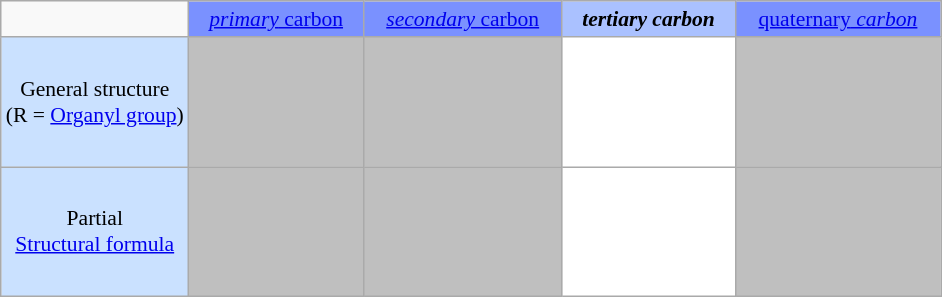<table class="wikitable centered" style="text-align: center; font-size: 90%; margin-bottom: 10px;">
<tr>
<td></td>
<td style="background-color:#7A91FF"><a href='#'><em>primary</em> carbon</a></td>
<td style="background-color:#7A91FF"><a href='#'><em>secondary</em> carbon</a></td>
<td style="background-color:#AAC1FF"><strong><em>tertiary<em> carbon<strong></td>
<td style="background-color:#7A91FF"><a href='#'></em>quaternary<em> carbon</a></td>
</tr>
<tr>
<td align="center" style="background-color:#CAE1FF; height:80px; width:20%">General structure <br> (R = <a href='#'>Organyl group</a>)</td>
<td style="background-color:#BFBFBF"></td>
<td style="background-color:#BFBFBF"></td>
<td style="background-color:#FFFFFF"></td>
<td style="background-color:#BFBFBF"></td>
</tr>
<tr>
<td align="center" style="background-color:#CAE1FF; height:80px; width:20%">Partial <br> <a href='#'>Structural formula</a></td>
<td style="background-color:#BFBFBF"></td>
<td style="background-color:#BFBFBF"></td>
<td style="background-color:#FFFFFF"></td>
<td style="background-color:#BFBFBF"></td>
</tr>
</table>
